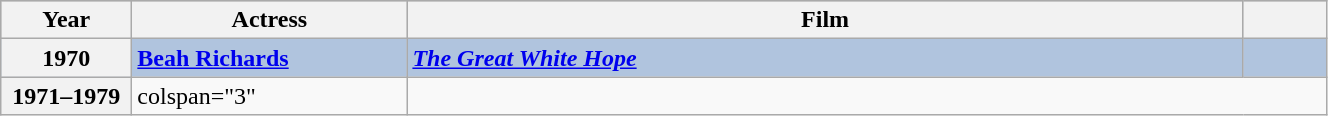<table class="wikitable" style="width:70%;">
<tr style="background:#bebebe;">
<th scope="col" style="width:5em;">Year</th>
<th scope="col" style="width:11em;">Actress</th>
<th scope="col">Film</th>
<th scope="col" style="width:3em;"></th>
</tr>
<tr style="background:#B0C4DE; font-weight:bold;">
<th scope="row">1970</th>
<td><a href='#'>Beah Richards</a></td>
<td><em><a href='#'>The Great White Hope</a></em></td>
<td style="text-align:center;"></td>
</tr>
<tr>
<th scope="row">1971–1979</th>
<td>colspan="3" </td>
</tr>
</table>
